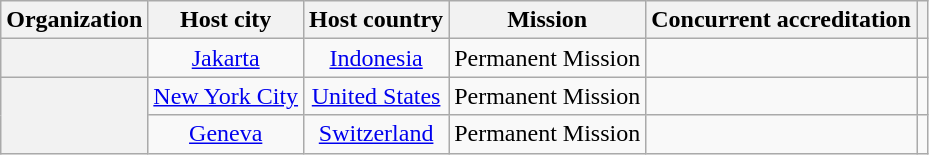<table class="wikitable plainrowheaders" style="text-align:center;">
<tr>
<th scope="col">Organization</th>
<th scope="col">Host city</th>
<th scope="col">Host country</th>
<th scope="col">Mission</th>
<th scope="col">Concurrent accreditation</th>
<th scope="col"></th>
</tr>
<tr>
<th scope="row"></th>
<td><a href='#'>Jakarta</a></td>
<td><a href='#'>Indonesia</a></td>
<td>Permanent Mission</td>
<td></td>
<td></td>
</tr>
<tr>
<th scope="row" rowspan="2"></th>
<td><a href='#'>New York City</a></td>
<td><a href='#'>United States</a></td>
<td>Permanent Mission</td>
<td></td>
<td></td>
</tr>
<tr>
<td><a href='#'>Geneva</a></td>
<td><a href='#'>Switzerland</a></td>
<td>Permanent Mission</td>
<td></td>
<td></td>
</tr>
</table>
